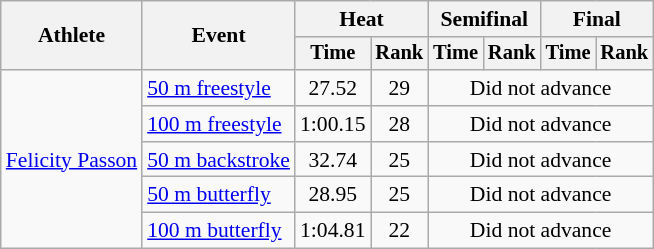<table class=wikitable style="font-size:90%">
<tr>
<th rowspan=2>Athlete</th>
<th rowspan=2>Event</th>
<th colspan="2">Heat</th>
<th colspan="2">Semifinal</th>
<th colspan="2">Final</th>
</tr>
<tr style="font-size:95%">
<th>Time</th>
<th>Rank</th>
<th>Time</th>
<th>Rank</th>
<th>Time</th>
<th>Rank</th>
</tr>
<tr align=center>
<td align=left rowspan=5><a href='#'>Felicity Passon</a></td>
<td align=left><a href='#'>50 m freestyle</a></td>
<td>27.52</td>
<td>29</td>
<td colspan="4">Did not advance</td>
</tr>
<tr align=center>
<td align=left><a href='#'>100 m freestyle</a></td>
<td>1:00.15</td>
<td>28</td>
<td colspan="4">Did not advance</td>
</tr>
<tr align=center>
<td align=left><a href='#'>50 m backstroke</a></td>
<td>32.74</td>
<td>25</td>
<td colspan=4>Did not advance</td>
</tr>
<tr align=center>
<td align=left><a href='#'>50 m butterfly</a></td>
<td>28.95</td>
<td>25</td>
<td colspan=4>Did not advance</td>
</tr>
<tr align=center>
<td align=left><a href='#'>100 m butterfly</a></td>
<td>1:04.81</td>
<td>22</td>
<td colspan=4>Did not advance</td>
</tr>
</table>
